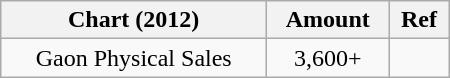<table class="wikitable" style="text-align: center; width: 300px;">
<tr>
<th>Chart (2012)</th>
<th>Amount</th>
<th>Ref</th>
</tr>
<tr>
<td rowspan=1>Gaon Physical Sales</td>
<td>3,600+</td>
<td></td>
</tr>
</table>
